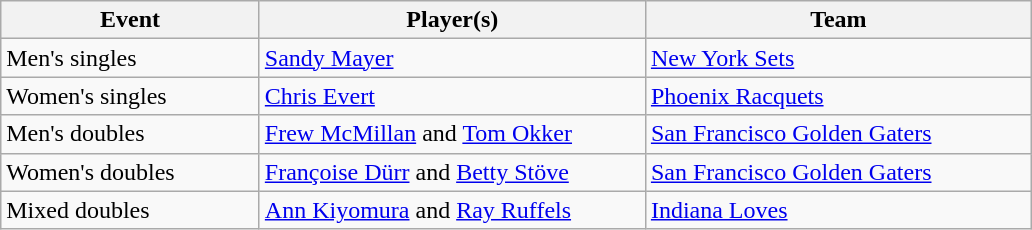<table class="wikitable" style="text-align:left">
<tr>
<th width="165px">Event</th>
<th width="250px">Player(s)</th>
<th width="250px">Team</th>
</tr>
<tr>
<td>Men's singles</td>
<td><a href='#'>Sandy Mayer</a></td>
<td><a href='#'>New York Sets</a></td>
</tr>
<tr>
<td>Women's singles</td>
<td><a href='#'>Chris Evert</a></td>
<td><a href='#'>Phoenix Racquets</a></td>
</tr>
<tr>
<td>Men's doubles</td>
<td><a href='#'>Frew McMillan</a> and <a href='#'>Tom Okker</a></td>
<td><a href='#'>San Francisco Golden Gaters</a></td>
</tr>
<tr>
<td>Women's doubles</td>
<td><a href='#'>Françoise Dürr</a> and <a href='#'>Betty Stöve</a></td>
<td><a href='#'>San Francisco Golden Gaters</a></td>
</tr>
<tr>
<td>Mixed doubles</td>
<td><a href='#'>Ann Kiyomura</a> and <a href='#'>Ray Ruffels</a></td>
<td><a href='#'>Indiana Loves</a></td>
</tr>
</table>
